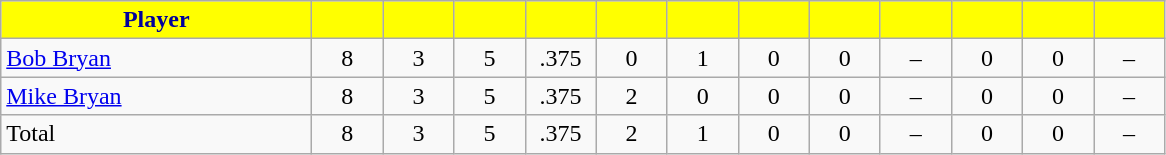<table class="wikitable" style="text-align:center">
<tr>
<th style="background:yellow; color:#00009C" width="200px">Player</th>
<th style="background:yellow; color:#00009C" width="40px"></th>
<th style="background:yellow; color:#00009C" width="40px"></th>
<th style="background:yellow; color:#00009C" width="40px"></th>
<th style="background:yellow; color:#00009C" width="40px"></th>
<th style="background:yellow; color:#00009C" width="40px"></th>
<th style="background:yellow; color:#00009C" width="40px"></th>
<th style="background:yellow; color:#00009C" width="40px"></th>
<th style="background:yellow; color:#00009C" width="40px"></th>
<th style="background:yellow; color:#00009C" width="40px"></th>
<th style="background:yellow; color:#00009C" width="40px"></th>
<th style="background:yellow; color:#00009C" width="40px"></th>
<th style="background:yellow; color:#00009C" width="40px"></th>
</tr>
<tr>
<td style="text-align:left"><a href='#'>Bob Bryan</a></td>
<td>8</td>
<td>3</td>
<td>5</td>
<td>.375</td>
<td>0</td>
<td>1</td>
<td>0</td>
<td>0</td>
<td>–</td>
<td>0</td>
<td>0</td>
<td>–</td>
</tr>
<tr>
<td style="text-align:left"><a href='#'>Mike Bryan</a></td>
<td>8</td>
<td>3</td>
<td>5</td>
<td>.375</td>
<td>2</td>
<td>0</td>
<td>0</td>
<td>0</td>
<td>–</td>
<td>0</td>
<td>0</td>
<td>–</td>
</tr>
<tr>
<td style="text-align:left">Total</td>
<td>8</td>
<td>3</td>
<td>5</td>
<td>.375</td>
<td>2</td>
<td>1</td>
<td>0</td>
<td>0</td>
<td>–</td>
<td>0</td>
<td>0</td>
<td>–</td>
</tr>
</table>
